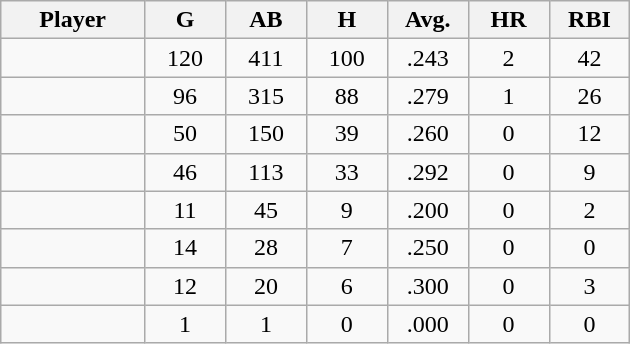<table class="wikitable sortable">
<tr>
<th bgcolor="#DDDDFF" width="16%">Player</th>
<th bgcolor="#DDDDFF" width="9%">G</th>
<th bgcolor="#DDDDFF" width="9%">AB</th>
<th bgcolor="#DDDDFF" width="9%">H</th>
<th bgcolor="#DDDDFF" width="9%">Avg.</th>
<th bgcolor="#DDDDFF" width="9%">HR</th>
<th bgcolor="#DDDDFF" width="9%">RBI</th>
</tr>
<tr align="center">
<td></td>
<td>120</td>
<td>411</td>
<td>100</td>
<td>.243</td>
<td>2</td>
<td>42</td>
</tr>
<tr align="center">
<td></td>
<td>96</td>
<td>315</td>
<td>88</td>
<td>.279</td>
<td>1</td>
<td>26</td>
</tr>
<tr align="center">
<td></td>
<td>50</td>
<td>150</td>
<td>39</td>
<td>.260</td>
<td>0</td>
<td>12</td>
</tr>
<tr align="center">
<td></td>
<td>46</td>
<td>113</td>
<td>33</td>
<td>.292</td>
<td>0</td>
<td>9</td>
</tr>
<tr align="center">
<td></td>
<td>11</td>
<td>45</td>
<td>9</td>
<td>.200</td>
<td>0</td>
<td>2</td>
</tr>
<tr align="center">
<td></td>
<td>14</td>
<td>28</td>
<td>7</td>
<td>.250</td>
<td>0</td>
<td>0</td>
</tr>
<tr align="center">
<td></td>
<td>12</td>
<td>20</td>
<td>6</td>
<td>.300</td>
<td>0</td>
<td>3</td>
</tr>
<tr align="center">
<td></td>
<td>1</td>
<td>1</td>
<td>0</td>
<td>.000</td>
<td>0</td>
<td>0</td>
</tr>
</table>
